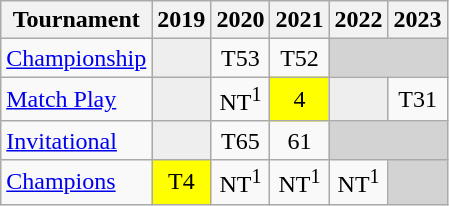<table class="wikitable" style="text-align:center;">
<tr>
<th>Tournament</th>
<th>2019</th>
<th>2020</th>
<th>2021</th>
<th>2022</th>
<th>2023</th>
</tr>
<tr>
<td align="left"><a href='#'>Championship</a></td>
<td style="background:#eeeeee;"></td>
<td>T53</td>
<td>T52</td>
<td colspan=2 style="background:#D3D3D3;"></td>
</tr>
<tr>
<td align="left"><a href='#'>Match Play</a></td>
<td style="background:#eeeeee;"></td>
<td>NT<sup>1</sup></td>
<td style="background:yellow;">4</td>
<td style="background:#eeeeee;"></td>
<td>T31</td>
</tr>
<tr>
<td align="left"><a href='#'>Invitational</a></td>
<td style="background:#eeeeee;"></td>
<td>T65</td>
<td>61</td>
<td colspan=2 style="background:#D3D3D3;"></td>
</tr>
<tr>
<td align="left"><a href='#'>Champions</a></td>
<td style="background:yellow;">T4</td>
<td>NT<sup>1</sup></td>
<td>NT<sup>1</sup></td>
<td>NT<sup>1</sup></td>
<td colspan=1 style="background:#D3D3D3;"></td>
</tr>
</table>
